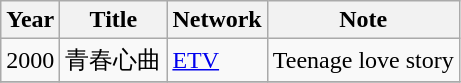<table class="wikitable plainrowheaders">
<tr>
<th scope="col">Year</th>
<th scope="col">Title</th>
<th scope="col">Network</th>
<th scope="col">Note</th>
</tr>
<tr>
<td>2000</td>
<td>青春心曲</td>
<td><a href='#'>ETV</a></td>
<td>Teenage love story</td>
</tr>
<tr>
</tr>
</table>
